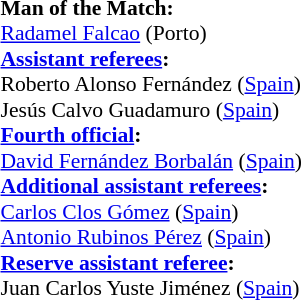<table width=100% style="font-size: 90%">
<tr>
<td><br><strong>Man of the Match:</strong>
<br><a href='#'>Radamel Falcao</a> (Porto)<br><strong><a href='#'>Assistant referees</a>:</strong>
<br>Roberto Alonso Fernández (<a href='#'>Spain</a>)
<br>Jesús Calvo Guadamuro (<a href='#'>Spain</a>)
<br><strong><a href='#'>Fourth official</a>:</strong>
<br><a href='#'>David Fernández Borbalán</a> (<a href='#'>Spain</a>)
<br><strong><a href='#'>Additional assistant referees</a>:</strong>
<br><a href='#'>Carlos Clos Gómez</a> (<a href='#'>Spain</a>)
<br><a href='#'>Antonio Rubinos Pérez</a> (<a href='#'>Spain</a>)
<br><strong><a href='#'>Reserve assistant referee</a>:</strong>
<br>Juan Carlos Yuste Jiménez (<a href='#'>Spain</a>)</td>
</tr>
</table>
